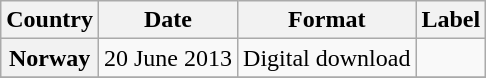<table class="wikitable plainrowheaders">
<tr>
<th scope="col">Country</th>
<th scope="col">Date</th>
<th scope="col">Format</th>
<th scope="col">Label</th>
</tr>
<tr>
<th scope="row">Norway</th>
<td>20 June 2013</td>
<td>Digital download</td>
<td></td>
</tr>
<tr>
</tr>
</table>
